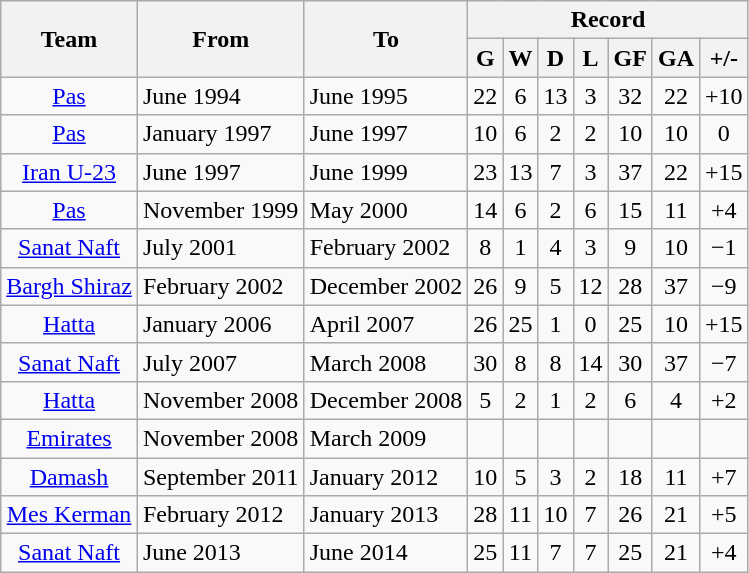<table class="wikitable" style="text-align: center">
<tr>
<th rowspan="2">Team</th>
<th rowspan="2">From</th>
<th rowspan="2">To</th>
<th colspan="8">Record</th>
</tr>
<tr>
<th>G</th>
<th>W</th>
<th>D</th>
<th>L</th>
<th>GF</th>
<th>GA</th>
<th>+/-</th>
</tr>
<tr>
<td><a href='#'>Pas</a></td>
<td align="left">June 1994</td>
<td align="left">June 1995</td>
<td>22</td>
<td>6</td>
<td>13</td>
<td>3</td>
<td>32</td>
<td>22</td>
<td>+10</td>
</tr>
<tr>
<td><a href='#'>Pas</a></td>
<td align="left">January 1997</td>
<td align="left">June 1997</td>
<td>10</td>
<td>6</td>
<td>2</td>
<td>2</td>
<td>10</td>
<td>10</td>
<td>0</td>
</tr>
<tr>
<td><a href='#'>Iran U-23</a></td>
<td align="left">June 1997</td>
<td align="left">June 1999</td>
<td>23</td>
<td>13</td>
<td>7</td>
<td>3</td>
<td>37</td>
<td>22</td>
<td>+15</td>
</tr>
<tr>
<td><a href='#'>Pas</a></td>
<td align="left">November 1999</td>
<td align="left">May 2000</td>
<td>14</td>
<td>6</td>
<td>2</td>
<td>6</td>
<td>15</td>
<td>11</td>
<td>+4</td>
</tr>
<tr>
<td><a href='#'>Sanat Naft</a></td>
<td align="left">July 2001</td>
<td align="left">February 2002</td>
<td>8</td>
<td>1</td>
<td>4</td>
<td>3</td>
<td>9</td>
<td>10</td>
<td>−1</td>
</tr>
<tr>
<td><a href='#'>Bargh Shiraz</a></td>
<td align="left">February 2002</td>
<td align="left">December 2002</td>
<td>26</td>
<td>9</td>
<td>5</td>
<td>12</td>
<td>28</td>
<td>37</td>
<td>−9</td>
</tr>
<tr>
<td><a href='#'>Hatta</a></td>
<td align="left">January 2006</td>
<td align="left">April 2007</td>
<td>26</td>
<td>25</td>
<td>1</td>
<td>0</td>
<td>25</td>
<td>10</td>
<td>+15</td>
</tr>
<tr>
<td><a href='#'>Sanat Naft</a></td>
<td align="left">July 2007</td>
<td align="left">March 2008</td>
<td>30</td>
<td>8</td>
<td>8</td>
<td>14</td>
<td>30</td>
<td>37</td>
<td>−7</td>
</tr>
<tr>
<td><a href='#'>Hatta</a></td>
<td align="left">November 2008</td>
<td align="left">December 2008</td>
<td>5</td>
<td>2</td>
<td>1</td>
<td>2</td>
<td>6</td>
<td>4</td>
<td>+2</td>
</tr>
<tr>
<td><a href='#'>Emirates</a></td>
<td align="left">November 2008</td>
<td align="left">March 2009</td>
<td></td>
<td></td>
<td></td>
<td></td>
<td></td>
<td></td>
<td></td>
</tr>
<tr>
<td><a href='#'>Damash</a></td>
<td align="left">September 2011</td>
<td align="left">January 2012</td>
<td>10</td>
<td>5</td>
<td>3</td>
<td>2</td>
<td>18</td>
<td>11</td>
<td>+7</td>
</tr>
<tr>
<td><a href='#'>Mes Kerman</a></td>
<td align="left">February 2012</td>
<td align="left">January 2013</td>
<td>28</td>
<td>11</td>
<td>10</td>
<td>7</td>
<td>26</td>
<td>21</td>
<td>+5</td>
</tr>
<tr>
<td><a href='#'>Sanat Naft</a></td>
<td align="left">June 2013</td>
<td align="left">June 2014</td>
<td>25</td>
<td>11</td>
<td>7</td>
<td>7</td>
<td>25</td>
<td>21</td>
<td>+4</td>
</tr>
</table>
